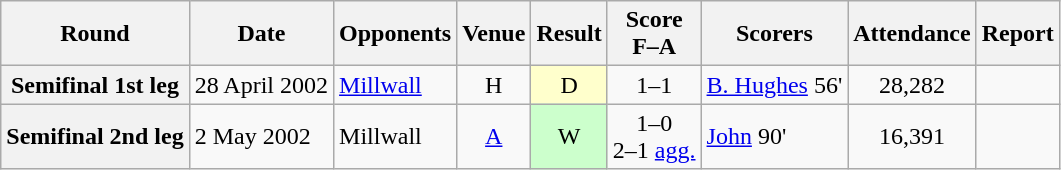<table class="wikitable plainrowheaders" style="text-align:center">
<tr>
<th scope="col">Round</th>
<th scope="col">Date</th>
<th scope="col">Opponents</th>
<th scope="col">Venue</th>
<th scope="col">Result</th>
<th scope="col">Score<br>F–A</th>
<th scope="col">Scorers</th>
<th scope="col">Attendance</th>
<th scope="col">Report</th>
</tr>
<tr>
<th scope="row">Semifinal 1st leg</th>
<td align="left">28 April 2002</td>
<td align="left"><a href='#'>Millwall</a></td>
<td>H</td>
<td style="background:#ffc">D</td>
<td>1–1</td>
<td align="left"><a href='#'>B. Hughes</a> 56'</td>
<td>28,282</td>
<td></td>
</tr>
<tr>
<th scope="row">Semifinal 2nd leg</th>
<td align="left">2 May 2002</td>
<td align="left">Millwall</td>
<td><a href='#'>A</a></td>
<td style="background:#cfc">W</td>
<td>1–0<br>2–1 <a href='#'>agg.</a></td>
<td align="left"><a href='#'>John</a> 90'</td>
<td>16,391</td>
<td></td>
</tr>
</table>
